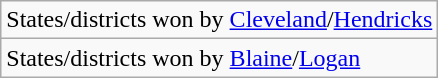<table class="wikitable">
<tr>
<td>States/districts won by <a href='#'>Cleveland</a>/<a href='#'>Hendricks</a></td>
</tr>
<tr>
<td>States/districts won by <a href='#'>Blaine</a>/<a href='#'>Logan</a></td>
</tr>
</table>
